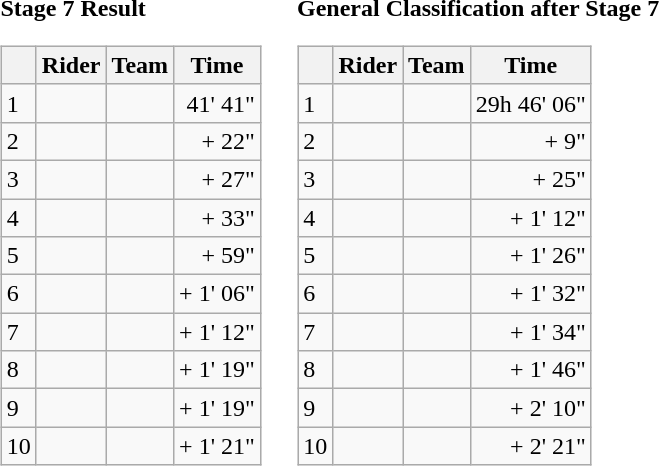<table>
<tr>
<td><strong>Stage 7 Result</strong><br><table class="wikitable">
<tr>
<th></th>
<th>Rider</th>
<th>Team</th>
<th>Time</th>
</tr>
<tr>
<td>1</td>
<td></td>
<td></td>
<td align="right">41' 41"</td>
</tr>
<tr>
<td>2</td>
<td> </td>
<td></td>
<td align="right">+ 22"</td>
</tr>
<tr>
<td>3</td>
<td></td>
<td></td>
<td align="right">+ 27"</td>
</tr>
<tr>
<td>4</td>
<td></td>
<td></td>
<td align="right">+ 33"</td>
</tr>
<tr>
<td>5</td>
<td></td>
<td></td>
<td align="right">+ 59"</td>
</tr>
<tr>
<td>6</td>
<td></td>
<td></td>
<td align="right">+ 1' 06"</td>
</tr>
<tr>
<td>7</td>
<td></td>
<td></td>
<td align="right">+ 1' 12"</td>
</tr>
<tr>
<td>8</td>
<td></td>
<td></td>
<td align="right">+ 1' 19"</td>
</tr>
<tr>
<td>9</td>
<td></td>
<td></td>
<td align="right">+ 1' 19"</td>
</tr>
<tr>
<td>10</td>
<td></td>
<td></td>
<td align="right">+ 1' 21"</td>
</tr>
</table>
</td>
<td></td>
<td><strong>General Classification after Stage 7</strong><br><table class="wikitable">
<tr>
<th></th>
<th>Rider</th>
<th>Team</th>
<th>Time</th>
</tr>
<tr>
<td>1</td>
<td> </td>
<td></td>
<td align="right">29h 46' 06"</td>
</tr>
<tr>
<td>2</td>
<td></td>
<td></td>
<td align="right">+ 9"</td>
</tr>
<tr>
<td>3</td>
<td></td>
<td></td>
<td align="right">+ 25"</td>
</tr>
<tr>
<td>4</td>
<td></td>
<td></td>
<td align="right">+ 1' 12"</td>
</tr>
<tr>
<td>5</td>
<td></td>
<td></td>
<td align="right">+ 1' 26"</td>
</tr>
<tr>
<td>6</td>
<td></td>
<td></td>
<td align="right">+ 1' 32"</td>
</tr>
<tr>
<td>7</td>
<td> </td>
<td></td>
<td align="right">+ 1' 34"</td>
</tr>
<tr>
<td>8</td>
<td></td>
<td></td>
<td align="right">+ 1' 46"</td>
</tr>
<tr>
<td>9</td>
<td></td>
<td></td>
<td align="right">+ 2' 10"</td>
</tr>
<tr>
<td>10</td>
<td></td>
<td></td>
<td align="right">+ 2' 21"</td>
</tr>
</table>
</td>
</tr>
</table>
